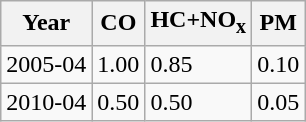<table class="wikitable">
<tr>
<th>Year</th>
<th>CO</th>
<th>HC+NO<sub>x</sub></th>
<th>PM</th>
</tr>
<tr>
<td>2005-04</td>
<td>1.00</td>
<td>0.85</td>
<td>0.10</td>
</tr>
<tr>
<td>2010-04</td>
<td>0.50</td>
<td>0.50</td>
<td>0.05</td>
</tr>
</table>
